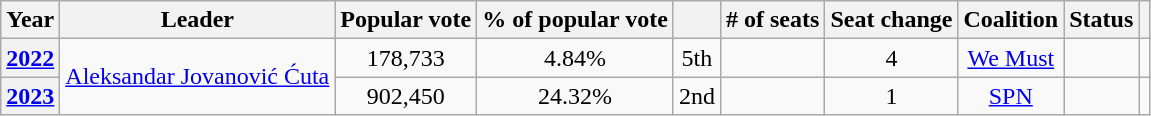<table class="wikitable" style="text-align:center">
<tr>
<th>Year</th>
<th>Leader</th>
<th>Popular vote</th>
<th>% of popular vote</th>
<th></th>
<th># of seats</th>
<th>Seat change</th>
<th>Coalition</th>
<th>Status</th>
<th></th>
</tr>
<tr>
<th><a href='#'>2022</a></th>
<td rowspan="2"><a href='#'>Aleksandar Jovanović Ćuta</a></td>
<td>178,733</td>
<td>4.84%</td>
<td> 5th</td>
<td></td>
<td> 4</td>
<td><a href='#'>We Must</a></td>
<td></td>
<td></td>
</tr>
<tr>
<th><a href='#'>2023</a></th>
<td>902,450</td>
<td>24.32%</td>
<td> 2nd</td>
<td></td>
<td> 1</td>
<td><a href='#'>SPN</a></td>
<td></td>
<td></td>
</tr>
</table>
